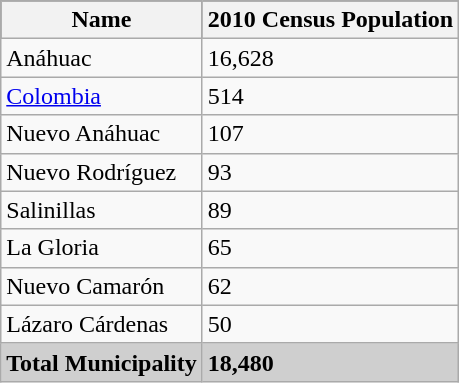<table class="wikitable">
<tr style="background:#000000; color:black;">
<th><strong>Name</strong></th>
<th><strong>2010 Census Population</strong></th>
</tr>
<tr>
<td>Anáhuac</td>
<td>16,628</td>
</tr>
<tr>
<td><a href='#'>Colombia</a></td>
<td>514</td>
</tr>
<tr>
<td>Nuevo Anáhuac</td>
<td>107</td>
</tr>
<tr>
<td>Nuevo Rodríguez</td>
<td>93</td>
</tr>
<tr>
<td>Salinillas</td>
<td>89</td>
</tr>
<tr>
<td>La Gloria</td>
<td>65</td>
</tr>
<tr>
<td>Nuevo Camarón</td>
<td>62</td>
</tr>
<tr>
<td>Lázaro Cárdenas</td>
<td>50</td>
</tr>
<tr style="background:#CFCFCF;">
<td><strong>Total Municipality</strong></td>
<td><strong>18,480</strong></td>
</tr>
</table>
